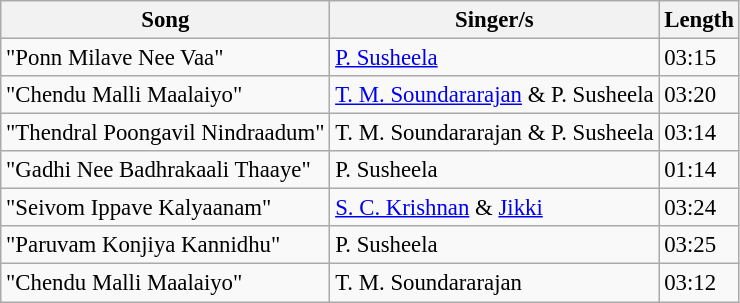<table class="wikitable" style="font-size:95%;">
<tr>
<th>Song</th>
<th>Singer/s</th>
<th>Length</th>
</tr>
<tr>
<td>"Ponn Milave Nee Vaa"</td>
<td><a href='#'>P. Susheela</a></td>
<td>03:15</td>
</tr>
<tr>
<td>"Chendu Malli Maalaiyo"</td>
<td><a href='#'>T. M. Soundararajan</a> & P. Susheela</td>
<td>03:20</td>
</tr>
<tr>
<td>"Thendral Poongavil Nindraadum"</td>
<td>T. M. Soundararajan & P. Susheela</td>
<td>03:14</td>
</tr>
<tr>
<td>"Gadhi Nee Badhrakaali Thaaye"</td>
<td>P. Susheela</td>
<td>01:14</td>
</tr>
<tr>
<td>"Seivom Ippave Kalyaanam"</td>
<td><a href='#'>S. C. Krishnan</a> & <a href='#'>Jikki</a></td>
<td>03:24</td>
</tr>
<tr>
<td>"Paruvam Konjiya Kannidhu"</td>
<td>P. Susheela</td>
<td>03:25</td>
</tr>
<tr>
<td>"Chendu Malli Maalaiyo"</td>
<td>T. M. Soundararajan</td>
<td>03:12</td>
</tr>
</table>
